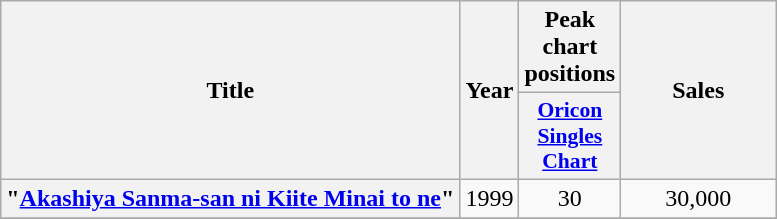<table class="wikitable plainrowheaders" style="text-align:center;">
<tr>
<th scope="col" rowspan="2">Title</th>
<th scope="col" rowspan="2" style="width:1em;">Year</th>
<th scope="col" colspan="1">Peak chart positions</th>
<th scope="col" rowspan="2" style="width:6em;">Sales</th>
</tr>
<tr>
<th scope="col" style="width:2.5em;font-size:90%;"><a href='#'>Oricon Singles Chart</a><br></th>
</tr>
<tr>
<th scope="row">"<a href='#'>Akashiya Sanma-san ni Kiite Minai to ne</a>"<br></th>
<td>1999</td>
<td>30</td>
<td>30,000</td>
</tr>
<tr>
</tr>
</table>
